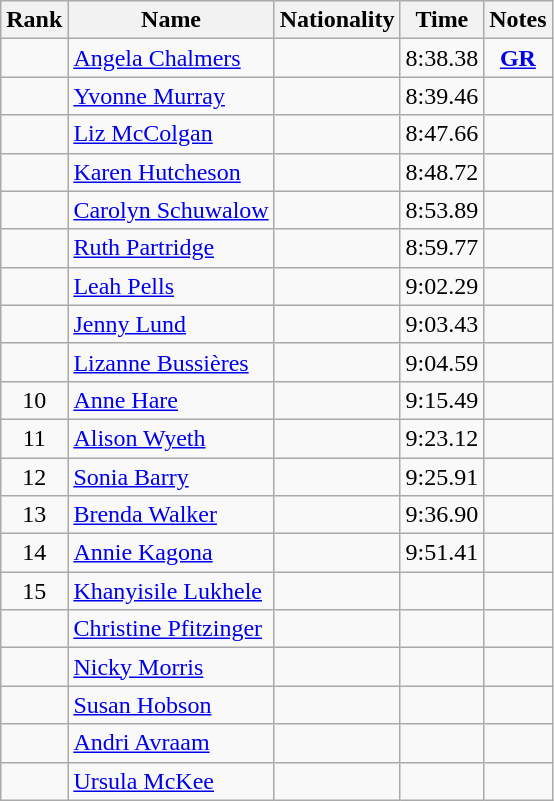<table class="wikitable sortable" style=" text-align:center">
<tr>
<th>Rank</th>
<th>Name</th>
<th>Nationality</th>
<th>Time</th>
<th>Notes</th>
</tr>
<tr>
<td></td>
<td align=left><a href='#'>Angela Chalmers</a></td>
<td align=left></td>
<td>8:38.38</td>
<td><strong><a href='#'>GR</a></strong></td>
</tr>
<tr>
<td></td>
<td align=left><a href='#'>Yvonne Murray</a></td>
<td align=left></td>
<td>8:39.46</td>
<td></td>
</tr>
<tr>
<td></td>
<td align=left><a href='#'>Liz McColgan</a></td>
<td align=left></td>
<td>8:47.66</td>
<td></td>
</tr>
<tr>
<td></td>
<td align=left><a href='#'>Karen Hutcheson</a></td>
<td align=left></td>
<td>8:48.72</td>
<td></td>
</tr>
<tr>
<td></td>
<td align=left><a href='#'>Carolyn Schuwalow</a></td>
<td align=left></td>
<td>8:53.89</td>
<td></td>
</tr>
<tr>
<td></td>
<td align=left><a href='#'>Ruth Partridge</a></td>
<td align=left></td>
<td>8:59.77</td>
<td></td>
</tr>
<tr>
<td></td>
<td align=left><a href='#'>Leah Pells</a></td>
<td align=left></td>
<td>9:02.29</td>
<td></td>
</tr>
<tr>
<td></td>
<td align=left><a href='#'>Jenny Lund</a></td>
<td align=left></td>
<td>9:03.43</td>
<td></td>
</tr>
<tr>
<td></td>
<td align=left><a href='#'>Lizanne Bussières</a></td>
<td align=left></td>
<td>9:04.59</td>
<td></td>
</tr>
<tr>
<td>10</td>
<td align=left><a href='#'>Anne Hare</a></td>
<td align=left></td>
<td>9:15.49</td>
<td></td>
</tr>
<tr>
<td>11</td>
<td align=left><a href='#'>Alison Wyeth</a></td>
<td align=left></td>
<td>9:23.12</td>
<td></td>
</tr>
<tr>
<td>12</td>
<td align=left><a href='#'>Sonia Barry</a></td>
<td align=left></td>
<td>9:25.91</td>
<td></td>
</tr>
<tr>
<td>13</td>
<td align=left><a href='#'>Brenda Walker</a></td>
<td align=left></td>
<td>9:36.90</td>
<td></td>
</tr>
<tr>
<td>14</td>
<td align=left><a href='#'>Annie Kagona</a></td>
<td align=left></td>
<td>9:51.41</td>
<td></td>
</tr>
<tr>
<td>15</td>
<td align=left><a href='#'>Khanyisile Lukhele</a></td>
<td align=left></td>
<td></td>
<td></td>
</tr>
<tr>
<td></td>
<td align=left><a href='#'>Christine Pfitzinger</a></td>
<td align=left></td>
<td></td>
<td></td>
</tr>
<tr>
<td></td>
<td align=left><a href='#'>Nicky Morris</a></td>
<td align=left></td>
<td></td>
<td></td>
</tr>
<tr>
<td></td>
<td align=left><a href='#'>Susan Hobson</a></td>
<td align=left></td>
<td></td>
<td></td>
</tr>
<tr>
<td></td>
<td align=left><a href='#'>Andri Avraam</a></td>
<td align=left></td>
<td></td>
<td></td>
</tr>
<tr>
<td></td>
<td align=left><a href='#'>Ursula McKee</a></td>
<td align=left></td>
<td></td>
<td></td>
</tr>
</table>
